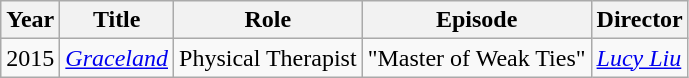<table class="wikitable">
<tr>
<th>Year</th>
<th>Title</th>
<th>Role</th>
<th>Episode</th>
<th>Director</th>
</tr>
<tr>
<td>2015</td>
<td><em><a href='#'>Graceland</a></em></td>
<td>Physical Therapist</td>
<td>"Master of Weak Ties"</td>
<td><em><a href='#'>Lucy Liu</a></em></td>
</tr>
</table>
